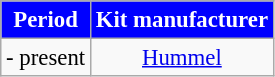<table class="wikitable" style="font-size: 95%; text-align:center;">
<tr>
<th scope=col style="color:white; background:#0000FF">Period</th>
<th scope=col style="color:white; background:#0000FF">Kit manufacturer</th>
</tr>
<tr>
<td> - present</td>
<td> <a href='#'>Hummel</a></td>
</tr>
</table>
